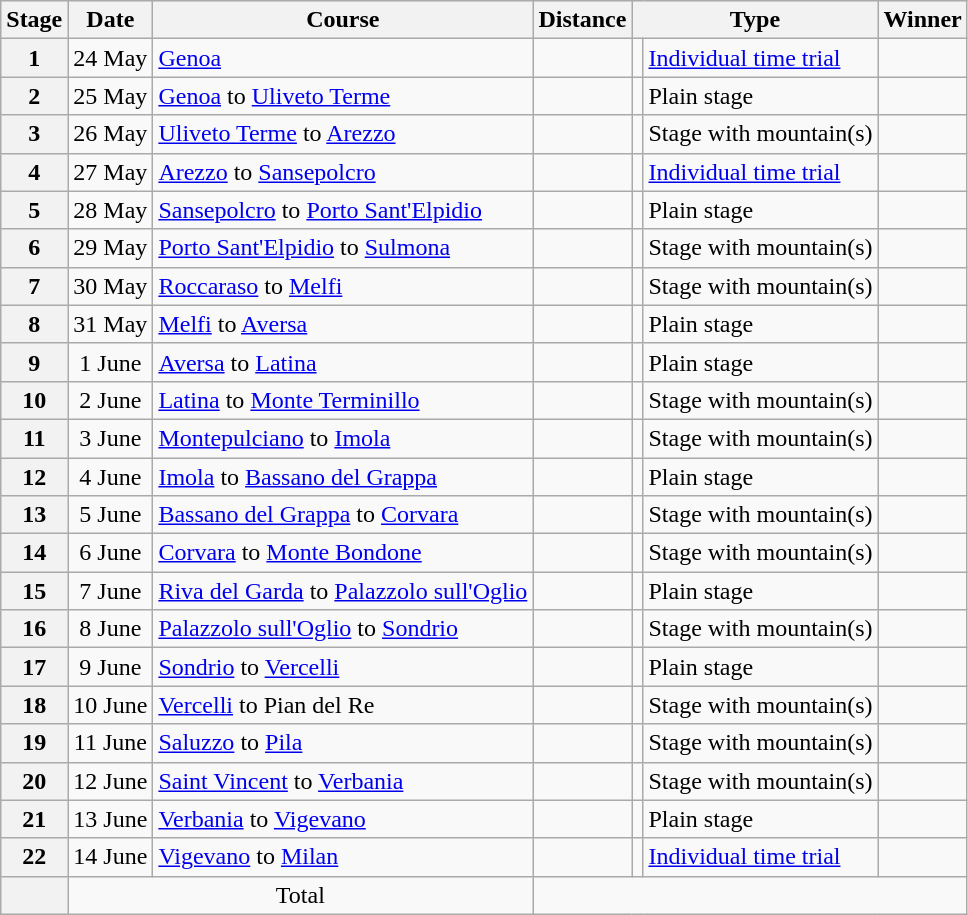<table class="wikitable">
<tr style="background:#efefef;">
<th>Stage</th>
<th>Date</th>
<th>Course</th>
<th>Distance</th>
<th colspan="2">Type</th>
<th>Winner</th>
</tr>
<tr>
<th style="text-align:center">1</th>
<td style="text-align:center;">24 May</td>
<td><a href='#'>Genoa</a></td>
<td style="text-align:center;"></td>
<td style="text-align:center;"></td>
<td><a href='#'>Individual time trial</a></td>
<td></td>
</tr>
<tr>
<th style="text-align:center">2</th>
<td style="text-align:center;">25 May</td>
<td><a href='#'>Genoa</a> to <a href='#'>Uliveto Terme</a></td>
<td style="text-align:center;"></td>
<td style="text-align:center;"></td>
<td>Plain stage</td>
<td></td>
</tr>
<tr>
<th style="text-align:center">3</th>
<td style="text-align:center;">26 May</td>
<td><a href='#'>Uliveto Terme</a> to <a href='#'>Arezzo</a></td>
<td style="text-align:center;"></td>
<td style="text-align:center;"></td>
<td>Stage with mountain(s)</td>
<td></td>
</tr>
<tr>
<th style="text-align:center">4</th>
<td style="text-align:center;">27 May</td>
<td><a href='#'>Arezzo</a> to <a href='#'>Sansepolcro</a></td>
<td style="text-align:center;"></td>
<td style="text-align:center;"></td>
<td><a href='#'>Individual time trial</a></td>
<td></td>
</tr>
<tr>
<th style="text-align:center">5</th>
<td style="text-align:center;">28 May</td>
<td><a href='#'>Sansepolcro</a> to <a href='#'>Porto Sant'Elpidio</a></td>
<td style="text-align:center;"></td>
<td style="text-align:center;"></td>
<td>Plain stage</td>
<td></td>
</tr>
<tr>
<th style="text-align:center">6</th>
<td style="text-align:center;">29 May</td>
<td><a href='#'>Porto Sant'Elpidio</a> to <a href='#'>Sulmona</a></td>
<td style="text-align:center;"></td>
<td style="text-align:center;"></td>
<td>Stage with mountain(s)</td>
<td></td>
</tr>
<tr>
<th style="text-align:center">7</th>
<td style="text-align:center;">30 May</td>
<td><a href='#'>Roccaraso</a> to <a href='#'>Melfi</a></td>
<td style="text-align:center;"></td>
<td style="text-align:center;"></td>
<td>Stage with mountain(s)</td>
<td></td>
</tr>
<tr>
<th style="text-align:center">8</th>
<td style="text-align:center;">31 May</td>
<td><a href='#'>Melfi</a> to <a href='#'>Aversa</a></td>
<td style="text-align:center;"></td>
<td style="text-align:center;"></td>
<td>Plain stage</td>
<td></td>
</tr>
<tr>
<th style="text-align:center">9</th>
<td style="text-align:center;">1 June</td>
<td><a href='#'>Aversa</a> to <a href='#'>Latina</a></td>
<td style="text-align:center;"></td>
<td style="text-align:center;"></td>
<td>Plain stage</td>
<td></td>
</tr>
<tr>
<th style="text-align:center">10</th>
<td style="text-align:center;">2 June</td>
<td><a href='#'>Latina</a> to <a href='#'>Monte Terminillo</a></td>
<td style="text-align:center;"></td>
<td style="text-align:center;"></td>
<td>Stage with mountain(s)</td>
<td></td>
</tr>
<tr>
<th style="text-align:center">11</th>
<td style="text-align:center;">3 June</td>
<td><a href='#'>Montepulciano</a> to <a href='#'>Imola</a></td>
<td style="text-align:center;"></td>
<td style="text-align:center;"></td>
<td>Stage with mountain(s)</td>
<td></td>
</tr>
<tr>
<th style="text-align:center">12</th>
<td style="text-align:center;">4 June</td>
<td><a href='#'>Imola</a> to <a href='#'>Bassano del Grappa</a></td>
<td style="text-align:center;"></td>
<td style="text-align:center;"></td>
<td>Plain stage</td>
<td></td>
</tr>
<tr>
<th style="text-align:center">13</th>
<td style="text-align:center;">5 June</td>
<td><a href='#'>Bassano del Grappa</a> to <a href='#'>Corvara</a></td>
<td style="text-align:center;"></td>
<td style="text-align:center;"></td>
<td>Stage with mountain(s)</td>
<td></td>
</tr>
<tr>
<th style="text-align:center">14</th>
<td style="text-align:center;">6 June</td>
<td><a href='#'>Corvara</a> to <a href='#'>Monte Bondone</a></td>
<td style="text-align:center;"></td>
<td style="text-align:center;"></td>
<td>Stage with mountain(s)</td>
<td></td>
</tr>
<tr>
<th style="text-align:center">15</th>
<td style="text-align:center;">7 June</td>
<td><a href='#'>Riva del Garda</a> to <a href='#'>Palazzolo sull'Oglio</a></td>
<td style="text-align:center;"></td>
<td style="text-align:center;"></td>
<td>Plain stage</td>
<td></td>
</tr>
<tr>
<th style="text-align:center">16</th>
<td style="text-align:center;">8 June</td>
<td><a href='#'>Palazzolo sull'Oglio</a> to <a href='#'>Sondrio</a></td>
<td style="text-align:center;"></td>
<td style="text-align:center;"></td>
<td>Stage with mountain(s)</td>
<td></td>
</tr>
<tr>
<th style="text-align:center">17</th>
<td style="text-align:center;">9 June</td>
<td><a href='#'>Sondrio</a> to <a href='#'>Vercelli</a></td>
<td style="text-align:center;"></td>
<td style="text-align:center;"></td>
<td>Plain stage</td>
<td></td>
</tr>
<tr>
<th style="text-align:center">18</th>
<td style="text-align:center;">10 June</td>
<td><a href='#'>Vercelli</a> to Pian del Re</td>
<td style="text-align:center;"></td>
<td style="text-align:center;"></td>
<td>Stage with mountain(s)</td>
<td></td>
</tr>
<tr>
<th style="text-align:center">19</th>
<td style="text-align:center;">11 June</td>
<td><a href='#'>Saluzzo</a> to <a href='#'>Pila</a></td>
<td style="text-align:center;"></td>
<td style="text-align:center;"></td>
<td>Stage with mountain(s)</td>
<td></td>
</tr>
<tr>
<th style="text-align:center">20</th>
<td style="text-align:center;">12 June</td>
<td><a href='#'>Saint Vincent</a> to <a href='#'>Verbania</a></td>
<td style="text-align:center;"></td>
<td style="text-align:center;"></td>
<td>Stage with mountain(s)</td>
<td></td>
</tr>
<tr>
<th style="text-align:center">21</th>
<td style="text-align:center;">13 June</td>
<td><a href='#'>Verbania</a> to <a href='#'>Vigevano</a></td>
<td style="text-align:center;"></td>
<td style="text-align:center;"></td>
<td>Plain stage</td>
<td></td>
</tr>
<tr>
<th style="text-align:center">22</th>
<td style="text-align:center;">14 June</td>
<td><a href='#'>Vigevano</a> to <a href='#'>Milan</a></td>
<td style="text-align:center;"></td>
<td style="text-align:center;"></td>
<td><a href='#'>Individual time trial</a></td>
<td></td>
</tr>
<tr>
<th></th>
<td colspan="2" style="text-align:center;">Total</td>
<td colspan="5" style="text-align:center;"></td>
</tr>
</table>
